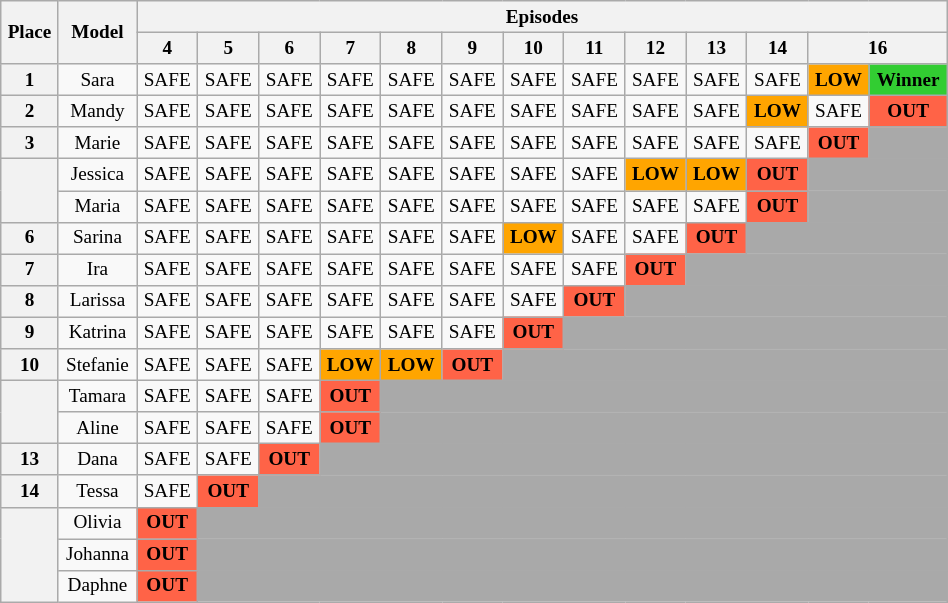<table class="wikitable" style="width:50%; text-align:center; font-size:80%;">
<tr>
<th rowspan="2">Place</th>
<th rowspan="2">Model</th>
<th colspan="14">Episodes</th>
</tr>
<tr>
<th>4</th>
<th>5</th>
<th>6</th>
<th>7</th>
<th>8</th>
<th>9</th>
<th>10</th>
<th>11</th>
<th>12</th>
<th>13</th>
<th>14</th>
<th colspan="2">16</th>
</tr>
<tr>
<th>1</th>
<td>Sara</td>
<td>SAFE</td>
<td>SAFE</td>
<td>SAFE</td>
<td>SAFE</td>
<td>SAFE</td>
<td>SAFE</td>
<td>SAFE</td>
<td>SAFE</td>
<td>SAFE</td>
<td>SAFE</td>
<td>SAFE</td>
<td style="background:orange"><strong>LOW</strong></td>
<td style="background:limegreen"><strong>Winner</strong></td>
</tr>
<tr>
<th>2</th>
<td>Mandy</td>
<td>SAFE</td>
<td>SAFE</td>
<td>SAFE</td>
<td>SAFE</td>
<td>SAFE</td>
<td>SAFE</td>
<td>SAFE</td>
<td>SAFE</td>
<td>SAFE</td>
<td>SAFE</td>
<td style="background:orange"><strong>LOW</strong></td>
<td>SAFE</td>
<td style="background:tomato"><strong>OUT</strong></td>
</tr>
<tr>
<th>3</th>
<td>Marie</td>
<td>SAFE</td>
<td>SAFE</td>
<td>SAFE</td>
<td>SAFE</td>
<td>SAFE</td>
<td>SAFE</td>
<td>SAFE</td>
<td>SAFE</td>
<td>SAFE</td>
<td>SAFE</td>
<td>SAFE</td>
<td style="background:tomato"><strong>OUT</strong></td>
<td style="background:darkgray"></td>
</tr>
<tr>
<th rowspan="2"></th>
<td>Jessica</td>
<td>SAFE</td>
<td>SAFE</td>
<td>SAFE</td>
<td>SAFE</td>
<td>SAFE</td>
<td>SAFE</td>
<td>SAFE</td>
<td>SAFE</td>
<td style="background:orange"><strong>LOW</strong></td>
<td style="background:orange"><strong>LOW</strong></td>
<td style="background:tomato"><strong>OUT</strong></td>
<td colspan="2" style="background:darkgray"></td>
</tr>
<tr>
<td>Maria</td>
<td>SAFE</td>
<td>SAFE</td>
<td>SAFE</td>
<td>SAFE</td>
<td>SAFE</td>
<td>SAFE</td>
<td>SAFE</td>
<td>SAFE</td>
<td>SAFE</td>
<td>SAFE</td>
<td style="background:tomato"><strong>OUT</strong></td>
<td colspan="3" style="background:darkgray"></td>
</tr>
<tr>
<th>6</th>
<td>Sarina</td>
<td>SAFE</td>
<td>SAFE</td>
<td>SAFE</td>
<td>SAFE</td>
<td>SAFE</td>
<td>SAFE</td>
<td style="background:orange"><strong>LOW</strong></td>
<td>SAFE</td>
<td>SAFE</td>
<td style="background:tomato"><strong>OUT</strong></td>
<td colspan="5" style="background:darkgray"></td>
</tr>
<tr>
<th>7</th>
<td>Ira</td>
<td>SAFE</td>
<td>SAFE</td>
<td>SAFE</td>
<td>SAFE</td>
<td>SAFE</td>
<td>SAFE</td>
<td>SAFE</td>
<td>SAFE</td>
<td style="background:tomato"><strong>OUT</strong></td>
<td colspan="5" style="background:darkgray"></td>
</tr>
<tr>
<th>8</th>
<td>Larissa</td>
<td>SAFE</td>
<td>SAFE</td>
<td>SAFE</td>
<td>SAFE</td>
<td>SAFE</td>
<td>SAFE</td>
<td>SAFE</td>
<td style="background:tomato"><strong>OUT</strong></td>
<td colspan="6" style="background:darkgray"></td>
</tr>
<tr>
<th>9</th>
<td>Katrina</td>
<td>SAFE</td>
<td>SAFE</td>
<td>SAFE</td>
<td>SAFE</td>
<td>SAFE</td>
<td>SAFE</td>
<td style="background:tomato"><strong>OUT</strong></td>
<td colspan="7" style="background:darkgray"></td>
</tr>
<tr>
<th>10</th>
<td>Stefanie</td>
<td>SAFE</td>
<td>SAFE</td>
<td>SAFE</td>
<td style="background:orange"><strong>LOW</strong></td>
<td style="background:orange"><strong>LOW</strong></td>
<td style="background:tomato"><strong>OUT</strong></td>
<td colspan="8" style="background:darkgray"></td>
</tr>
<tr>
<th rowspan="2"></th>
<td>Tamara</td>
<td>SAFE</td>
<td>SAFE</td>
<td>SAFE</td>
<td style="background:tomato"><strong>OUT</strong></td>
<td colspan="10" style="background:darkgray"></td>
</tr>
<tr>
<td>Aline</td>
<td>SAFE</td>
<td>SAFE</td>
<td>SAFE</td>
<td style="background:tomato"><strong>OUT</strong></td>
<td colspan="10" style="background:darkgray"></td>
</tr>
<tr>
<th>13</th>
<td>Dana</td>
<td>SAFE</td>
<td>SAFE</td>
<td style="background:tomato"><strong>OUT</strong></td>
<td colspan="13" style="background:darkgray"></td>
</tr>
<tr>
<th>14</th>
<td>Tessa</td>
<td>SAFE</td>
<td style="background:tomato"><strong>OUT</strong></td>
<td colspan="13" style="background:darkgray"></td>
</tr>
<tr>
<th rowspan="3"></th>
<td>Olivia</td>
<td style="background:tomato"><strong>OUT</strong></td>
<td colspan="13" style="background:darkgray"></td>
</tr>
<tr>
<td>Johanna</td>
<td style="background:tomato"><strong>OUT</strong></td>
<td colspan="13" style="background:darkgray"></td>
</tr>
<tr>
<td>Daphne</td>
<td style="background:tomato"><strong>OUT</strong></td>
<td colspan="13" style="background:darkgray"></td>
</tr>
</table>
